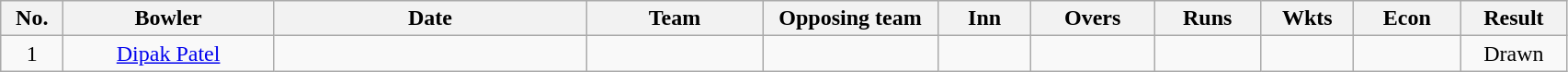<table class="wikitable sortable" style="font-size: 100%">
<tr align=center>
<th scope="col" width="38">No.</th>
<th scope="col" width="145">Bowler</th>
<th scope="col" width="220">Date</th>
<th scope="col" width="120">Team</th>
<th scope="col" width="120">Opposing team</th>
<th scope="col" width="60">Inn</th>
<th scope="col" width="82">Overs</th>
<th scope="col" width="70">Runs</th>
<th scope="col" width="60">Wkts</th>
<th scope="col" width="70">Econ</th>
<th scope="col" width="70">Result</th>
</tr>
<tr align="center">
<td scope="row">1</td>
<td><a href='#'>Dipak Patel</a></td>
<td></td>
<td></td>
<td></td>
<td></td>
<td></td>
<td></td>
<td></td>
<td></td>
<td>Drawn</td>
</tr>
</table>
